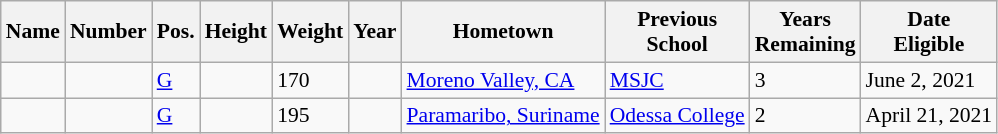<table class="wikitable sortable" style="font-size:90%;" border="1">
<tr>
<th>Name</th>
<th>Number</th>
<th>Pos.</th>
<th>Height</th>
<th>Weight</th>
<th>Year</th>
<th>Hometown</th>
<th ! class="unsortable">Previous<br>School</th>
<th ! class="unsortable">Years<br>Remaining</th>
<th ! class="unsortable">Date<br>Eligible</th>
</tr>
<tr>
<td></td>
<td></td>
<td><a href='#'>G</a></td>
<td></td>
<td>170</td>
<td></td>
<td><a href='#'>Moreno Valley, CA</a></td>
<td><a href='#'>MSJC</a></td>
<td>3</td>
<td>June 2, 2021</td>
</tr>
<tr>
<td></td>
<td></td>
<td><a href='#'>G</a></td>
<td></td>
<td>195</td>
<td></td>
<td><a href='#'>Paramaribo, Suriname</a></td>
<td><a href='#'>Odessa College</a></td>
<td>2</td>
<td>April 21, 2021</td>
</tr>
</table>
